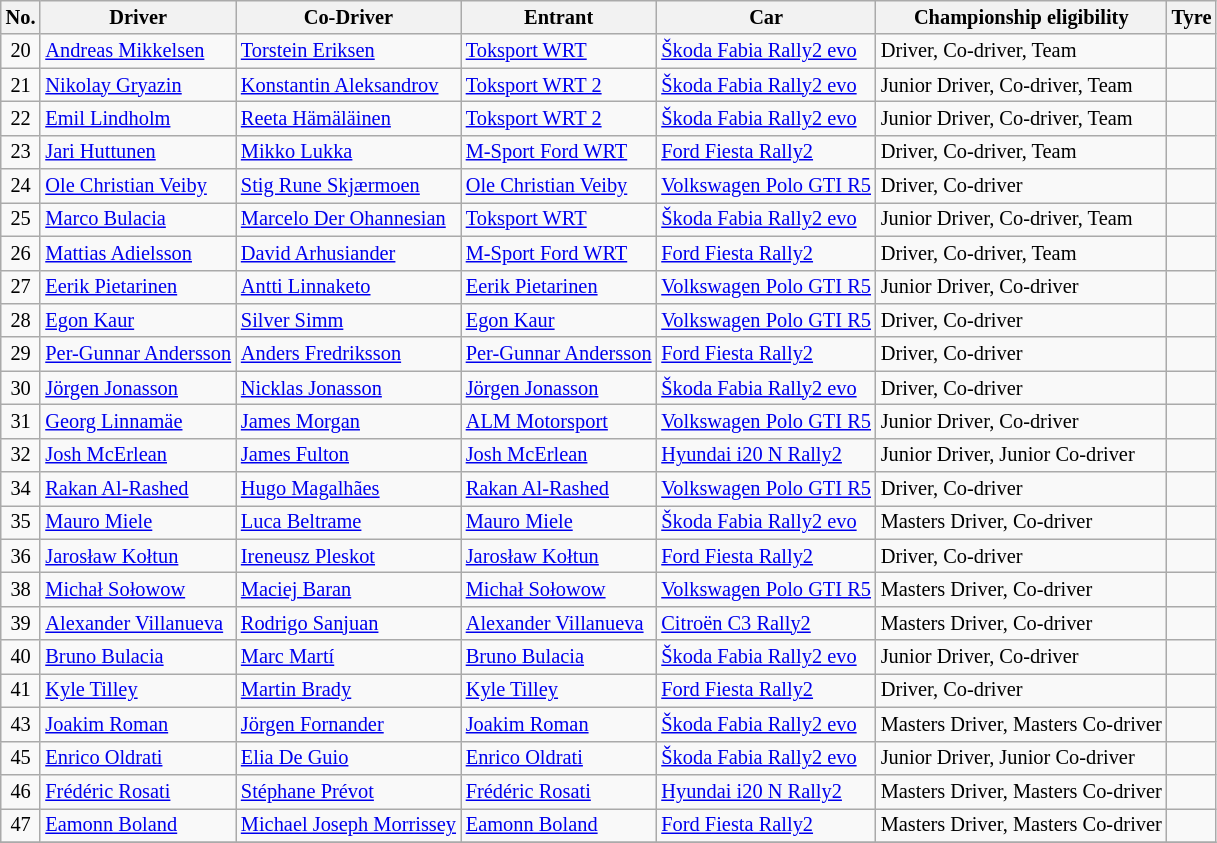<table class="wikitable" style="font-size: 85%;">
<tr>
<th>No.</th>
<th>Driver</th>
<th>Co-Driver</th>
<th>Entrant</th>
<th>Car</th>
<th>Championship eligibility</th>
<th>Tyre</th>
</tr>
<tr>
<td align="center">20</td>
<td> <a href='#'>Andreas Mikkelsen</a></td>
<td> <a href='#'>Torstein Eriksen</a></td>
<td> <a href='#'>Toksport WRT</a></td>
<td><a href='#'>Škoda Fabia Rally2 evo</a></td>
<td>Driver, Co-driver, Team</td>
<td align="center"></td>
</tr>
<tr>
<td align="center">21</td>
<td> <a href='#'>Nikolay Gryazin</a></td>
<td> <a href='#'>Konstantin Aleksandrov</a></td>
<td> <a href='#'>Toksport WRT 2</a></td>
<td><a href='#'>Škoda Fabia Rally2 evo</a></td>
<td>Junior Driver, Co-driver, Team</td>
<td align="center"></td>
</tr>
<tr>
<td align="center">22</td>
<td> <a href='#'>Emil Lindholm</a></td>
<td> <a href='#'>Reeta Hämäläinen</a></td>
<td> <a href='#'>Toksport WRT 2</a></td>
<td><a href='#'>Škoda Fabia Rally2 evo</a></td>
<td>Junior Driver, Co-driver, Team</td>
<td align="center"></td>
</tr>
<tr>
<td align="center">23</td>
<td> <a href='#'>Jari Huttunen</a></td>
<td> <a href='#'>Mikko Lukka</a></td>
<td> <a href='#'>M-Sport Ford WRT</a></td>
<td><a href='#'>Ford Fiesta Rally2</a></td>
<td>Driver, Co-driver, Team</td>
<td align="center"></td>
</tr>
<tr>
<td align="center">24</td>
<td> <a href='#'>Ole Christian Veiby</a></td>
<td> <a href='#'>Stig Rune Skjærmoen</a></td>
<td> <a href='#'>Ole Christian Veiby</a></td>
<td><a href='#'>Volkswagen Polo GTI R5</a></td>
<td>Driver, Co-driver</td>
<td align="center"></td>
</tr>
<tr>
<td align="center">25</td>
<td> <a href='#'>Marco Bulacia</a></td>
<td> <a href='#'>Marcelo Der Ohannesian</a></td>
<td> <a href='#'>Toksport WRT</a></td>
<td><a href='#'>Škoda Fabia Rally2 evo</a></td>
<td>Junior Driver, Co-driver, Team</td>
<td align="center"></td>
</tr>
<tr>
<td align="center">26</td>
<td> <a href='#'>Mattias Adielsson</a></td>
<td> <a href='#'>David Arhusiander</a></td>
<td> <a href='#'>M-Sport Ford WRT</a></td>
<td><a href='#'>Ford Fiesta Rally2</a></td>
<td>Driver, Co-driver, Team</td>
<td align="center"></td>
</tr>
<tr>
<td align="center">27</td>
<td> <a href='#'>Eerik Pietarinen</a></td>
<td> <a href='#'>Antti Linnaketo</a></td>
<td> <a href='#'>Eerik Pietarinen</a></td>
<td><a href='#'>Volkswagen Polo GTI R5</a></td>
<td>Junior Driver, Co-driver</td>
<td align="center"></td>
</tr>
<tr>
<td align="center">28</td>
<td> <a href='#'>Egon Kaur</a></td>
<td> <a href='#'>Silver Simm</a></td>
<td> <a href='#'>Egon Kaur</a></td>
<td><a href='#'>Volkswagen Polo GTI R5</a></td>
<td>Driver, Co-driver</td>
<td align="center"></td>
</tr>
<tr>
<td align="center">29</td>
<td> <a href='#'>Per-Gunnar Andersson</a></td>
<td> <a href='#'>Anders Fredriksson</a></td>
<td> <a href='#'>Per-Gunnar Andersson</a></td>
<td><a href='#'>Ford Fiesta Rally2</a></td>
<td>Driver, Co-driver</td>
<td align="center"></td>
</tr>
<tr>
<td align="center">30</td>
<td> <a href='#'>Jörgen Jonasson</a></td>
<td> <a href='#'>Nicklas Jonasson</a></td>
<td> <a href='#'>Jörgen Jonasson</a></td>
<td><a href='#'>Škoda Fabia Rally2 evo</a></td>
<td>Driver, Co-driver</td>
<td align="center"></td>
</tr>
<tr>
<td align="center">31</td>
<td> <a href='#'>Georg Linnamäe</a></td>
<td> <a href='#'>James Morgan</a></td>
<td> <a href='#'>ALM Motorsport</a></td>
<td><a href='#'>Volkswagen Polo GTI R5</a></td>
<td>Junior Driver, Co-driver</td>
<td align="center"></td>
</tr>
<tr>
<td align="center">32</td>
<td> <a href='#'>Josh McErlean</a></td>
<td> <a href='#'>James Fulton</a></td>
<td> <a href='#'>Josh McErlean</a></td>
<td><a href='#'>Hyundai i20 N Rally2</a></td>
<td>Junior Driver, Junior Co-driver</td>
<td align="center"></td>
</tr>
<tr>
<td align="center">34</td>
<td> <a href='#'>Rakan Al-Rashed</a></td>
<td> <a href='#'>Hugo Magalhães</a></td>
<td> <a href='#'>Rakan Al-Rashed</a></td>
<td><a href='#'>Volkswagen Polo GTI R5</a></td>
<td>Driver, Co-driver</td>
<td align="center"></td>
</tr>
<tr>
<td align="center">35</td>
<td> <a href='#'>Mauro Miele</a></td>
<td> <a href='#'>Luca Beltrame</a></td>
<td> <a href='#'>Mauro Miele</a></td>
<td><a href='#'>Škoda Fabia Rally2 evo</a></td>
<td>Masters Driver, Co-driver</td>
<td align="center"></td>
</tr>
<tr>
<td align="center">36</td>
<td> <a href='#'>Jarosław Kołtun</a></td>
<td> <a href='#'>Ireneusz Pleskot</a></td>
<td> <a href='#'>Jarosław Kołtun</a></td>
<td><a href='#'>Ford Fiesta Rally2</a></td>
<td>Driver, Co-driver</td>
<td align="center"></td>
</tr>
<tr>
<td align="center">38</td>
<td> <a href='#'>Michał Sołowow</a></td>
<td> <a href='#'>Maciej Baran</a></td>
<td> <a href='#'>Michał Sołowow</a></td>
<td><a href='#'>Volkswagen Polo GTI R5</a></td>
<td>Masters Driver, Co-driver</td>
<td align="center"></td>
</tr>
<tr>
<td align="center">39</td>
<td> <a href='#'>Alexander Villanueva</a></td>
<td> <a href='#'>Rodrigo Sanjuan</a></td>
<td> <a href='#'>Alexander Villanueva</a></td>
<td><a href='#'>Citroën C3 Rally2</a></td>
<td>Masters Driver, Co-driver</td>
<td align="center"></td>
</tr>
<tr>
<td align="center">40</td>
<td> <a href='#'>Bruno Bulacia</a></td>
<td> <a href='#'>Marc Martí</a></td>
<td> <a href='#'>Bruno Bulacia</a></td>
<td><a href='#'>Škoda Fabia Rally2 evo</a></td>
<td>Junior Driver, Co-driver</td>
<td align="center"></td>
</tr>
<tr>
<td align="center">41</td>
<td> <a href='#'>Kyle Tilley</a></td>
<td> <a href='#'>Martin Brady</a></td>
<td> <a href='#'>Kyle Tilley</a></td>
<td><a href='#'>Ford Fiesta Rally2</a></td>
<td>Driver, Co-driver</td>
<td align="center"></td>
</tr>
<tr>
<td align="center">43</td>
<td> <a href='#'>Joakim Roman</a></td>
<td> <a href='#'>Jörgen Fornander</a></td>
<td> <a href='#'>Joakim Roman</a></td>
<td><a href='#'>Škoda Fabia Rally2 evo</a></td>
<td>Masters Driver, Masters Co-driver</td>
<td align="center"></td>
</tr>
<tr>
<td align="center">45</td>
<td> <a href='#'>Enrico Oldrati</a></td>
<td> <a href='#'>Elia De Guio</a></td>
<td> <a href='#'>Enrico Oldrati</a></td>
<td><a href='#'>Škoda Fabia Rally2 evo</a></td>
<td>Junior Driver, Junior Co-driver</td>
<td align="center"></td>
</tr>
<tr>
<td align="center">46</td>
<td> <a href='#'>Frédéric Rosati</a></td>
<td> <a href='#'>Stéphane Prévot</a></td>
<td> <a href='#'>Frédéric Rosati</a></td>
<td><a href='#'>Hyundai i20 N Rally2</a></td>
<td>Masters Driver, Masters Co-driver</td>
<td align="center"></td>
</tr>
<tr>
<td align="center">47</td>
<td> <a href='#'>Eamonn Boland</a></td>
<td> <a href='#'>Michael Joseph Morrissey</a></td>
<td> <a href='#'>Eamonn Boland</a></td>
<td><a href='#'>Ford Fiesta Rally2</a></td>
<td>Masters Driver, Masters Co-driver</td>
<td align="center"></td>
</tr>
<tr>
</tr>
</table>
